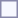<table style="border:1px solid #8888aa; background-color:#f7f8ff; padding:5px; font-size:90%; margin: 0px 12px 12px 0px;">
</table>
